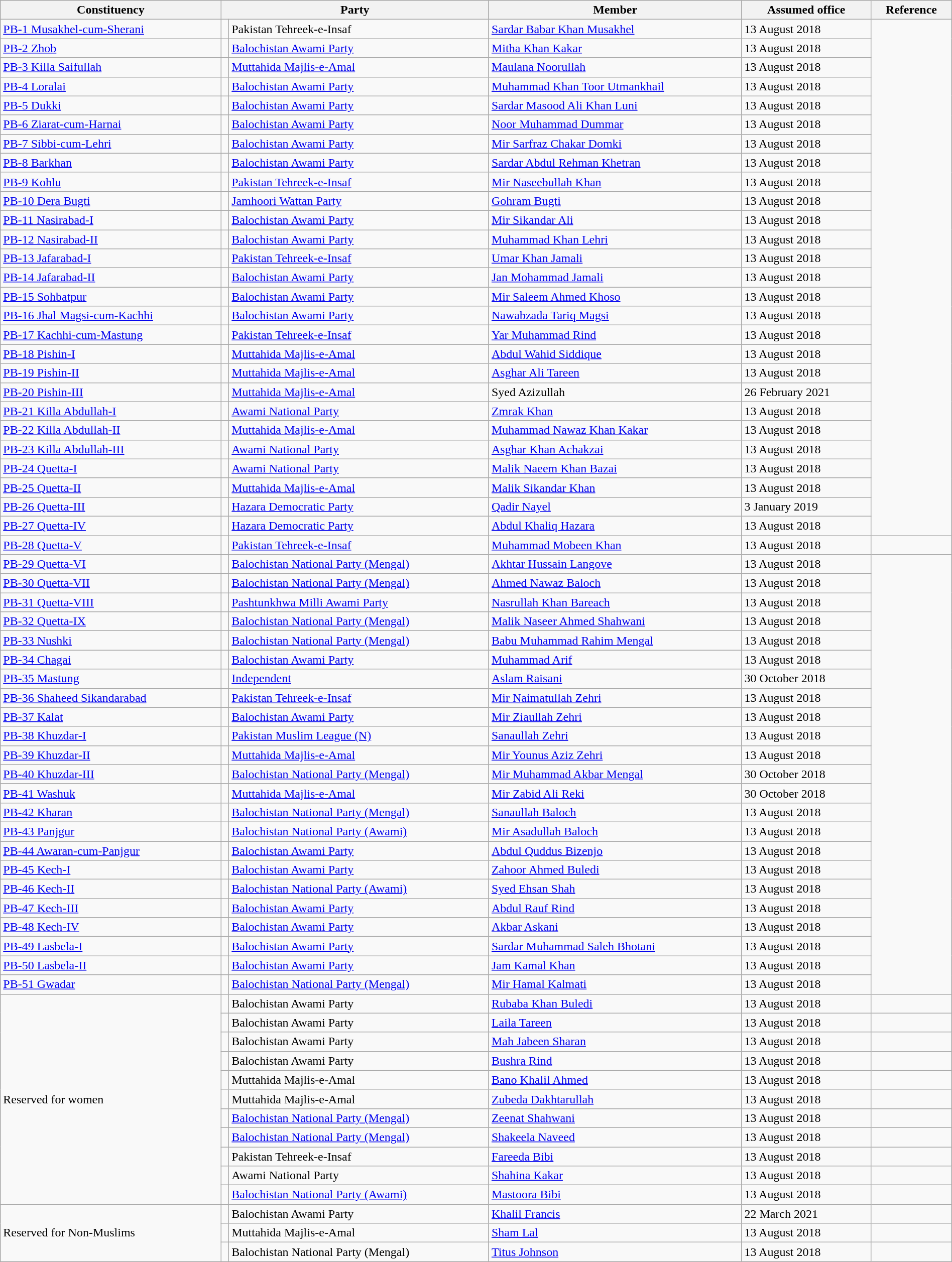<table class="wikitable sortable" style="width: 100%;">
<tr>
<th class="unsortable">Constituency</th>
<th colspan="2">Party</th>
<th class="unsortable">Member</th>
<th>Assumed office</th>
<th class="unsortable">Reference</th>
</tr>
<tr>
<td><a href='#'>PB-1 Musakhel-cum-Sherani</a></td>
<td bgcolor=></td>
<td>Pakistan Tehreek-e-Insaf</td>
<td><a href='#'>Sardar Babar Khan Musakhel</a></td>
<td>13 August 2018</td>
</tr>
<tr>
<td><a href='#'>PB-2 Zhob</a></td>
<td bgcolor=></td>
<td><a href='#'>Balochistan Awami Party</a></td>
<td><a href='#'>Mitha Khan Kakar</a></td>
<td>13 August 2018</td>
</tr>
<tr>
<td><a href='#'>PB-3 Killa Saifullah</a></td>
<td bgcolor=></td>
<td><a href='#'>Muttahida Majlis-e-Amal</a></td>
<td><a href='#'>Maulana Noorullah</a></td>
<td>13 August 2018</td>
</tr>
<tr>
<td><a href='#'>PB-4 Loralai</a></td>
<td bgcolor=></td>
<td><a href='#'>Balochistan Awami Party</a></td>
<td><a href='#'>Muhammad Khan Toor Utmankhail</a></td>
<td>13 August 2018</td>
</tr>
<tr>
<td><a href='#'>PB-5 Dukki</a></td>
<td bgcolor=></td>
<td><a href='#'>Balochistan Awami Party</a></td>
<td><a href='#'>Sardar Masood Ali Khan Luni</a></td>
<td>13 August 2018</td>
</tr>
<tr>
<td><a href='#'>PB-6 Ziarat-cum-Harnai</a></td>
<td bgcolor=></td>
<td><a href='#'>Balochistan Awami Party</a></td>
<td><a href='#'>Noor Muhammad Dummar</a></td>
<td>13 August 2018</td>
</tr>
<tr>
<td><a href='#'>PB-7 Sibbi-cum-Lehri</a></td>
<td bgcolor=></td>
<td><a href='#'>Balochistan Awami Party</a></td>
<td><a href='#'>Mir Sarfraz Chakar Domki</a></td>
<td>13 August 2018</td>
</tr>
<tr>
<td><a href='#'>PB-8 Barkhan</a></td>
<td bgcolor=></td>
<td><a href='#'>Balochistan Awami Party</a></td>
<td><a href='#'>Sardar Abdul Rehman Khetran</a></td>
<td>13 August 2018</td>
</tr>
<tr>
<td><a href='#'>PB-9 Kohlu</a></td>
<td bgcolor=></td>
<td><a href='#'>Pakistan Tehreek-e-Insaf</a></td>
<td><a href='#'>Mir Naseebullah Khan</a></td>
<td>13 August 2018</td>
</tr>
<tr>
<td><a href='#'>PB-10 Dera Bugti</a></td>
<td bgcolor=></td>
<td><a href='#'>Jamhoori Wattan Party</a></td>
<td><a href='#'>Gohram Bugti</a></td>
<td>13 August 2018</td>
</tr>
<tr>
<td><a href='#'>PB-11 Nasirabad-I</a></td>
<td bgcolor=></td>
<td><a href='#'>Balochistan Awami Party</a></td>
<td><a href='#'>Mir Sikandar Ali</a></td>
<td>13 August 2018</td>
</tr>
<tr>
<td><a href='#'>PB-12 Nasirabad-II</a></td>
<td bgcolor=></td>
<td><a href='#'>Balochistan Awami Party</a></td>
<td><a href='#'>Muhammad Khan Lehri</a></td>
<td>13 August 2018</td>
</tr>
<tr>
<td><a href='#'>PB-13 Jafarabad-I</a></td>
<td bgcolor=></td>
<td><a href='#'>Pakistan Tehreek-e-Insaf</a></td>
<td><a href='#'>Umar Khan Jamali</a></td>
<td>13 August 2018</td>
</tr>
<tr>
<td><a href='#'>PB-14 Jafarabad-II</a></td>
<td bgcolor=></td>
<td><a href='#'>Balochistan Awami Party</a></td>
<td><a href='#'>Jan Mohammad Jamali</a></td>
<td>13 August 2018</td>
</tr>
<tr>
<td><a href='#'>PB-15 Sohbatpur</a></td>
<td bgcolor=></td>
<td><a href='#'>Balochistan Awami Party</a></td>
<td><a href='#'>Mir Saleem Ahmed Khoso</a></td>
<td>13 August 2018</td>
</tr>
<tr>
<td><a href='#'>PB-16 Jhal Magsi-cum-Kachhi</a></td>
<td bgcolor=></td>
<td><a href='#'>Balochistan Awami Party</a></td>
<td><a href='#'>Nawabzada Tariq Magsi</a></td>
<td>13 August 2018</td>
</tr>
<tr>
<td><a href='#'>PB-17 Kachhi-cum-Mastung</a></td>
<td bgcolor=></td>
<td><a href='#'>Pakistan Tehreek-e-Insaf</a></td>
<td><a href='#'>Yar Muhammad Rind</a></td>
<td>13 August 2018</td>
</tr>
<tr>
<td><a href='#'>PB-18 Pishin-I</a></td>
<td bgcolor=></td>
<td><a href='#'>Muttahida Majlis-e-Amal</a></td>
<td><a href='#'>Abdul Wahid Siddique</a></td>
<td>13 August 2018</td>
</tr>
<tr>
<td><a href='#'>PB-19 Pishin-II</a></td>
<td bgcolor=></td>
<td><a href='#'>Muttahida Majlis-e-Amal</a></td>
<td><a href='#'>Asghar Ali Tareen</a></td>
<td>13 August 2018</td>
</tr>
<tr>
<td><a href='#'>PB-20 Pishin-III</a></td>
<td bgcolor=></td>
<td><a href='#'>Muttahida Majlis-e-Amal</a></td>
<td>Syed Azizullah</td>
<td>26 February 2021</td>
</tr>
<tr>
<td><a href='#'>PB-21 Killa Abdullah-I</a></td>
<td bgcolor=></td>
<td><a href='#'>Awami National Party</a></td>
<td><a href='#'>Zmrak Khan</a></td>
<td>13 August 2018</td>
</tr>
<tr>
<td><a href='#'>PB-22 Killa Abdullah-II</a></td>
<td bgcolor=></td>
<td><a href='#'>Muttahida Majlis-e-Amal</a></td>
<td><a href='#'>Muhammad Nawaz Khan Kakar</a></td>
<td>13 August 2018</td>
</tr>
<tr>
<td><a href='#'>PB-23 Killa Abdullah-III</a></td>
<td bgcolor=></td>
<td><a href='#'>Awami National Party</a></td>
<td><a href='#'>Asghar Khan Achakzai</a></td>
<td>13 August 2018</td>
</tr>
<tr>
<td><a href='#'>PB-24 Quetta-I</a></td>
<td bgcolor=></td>
<td><a href='#'>Awami National Party</a></td>
<td><a href='#'>Malik Naeem Khan Bazai</a></td>
<td>13 August 2018</td>
</tr>
<tr>
<td><a href='#'>PB-25 Quetta-II</a></td>
<td bgcolor=></td>
<td><a href='#'>Muttahida Majlis-e-Amal</a></td>
<td><a href='#'>Malik Sikandar Khan</a></td>
<td>13 August 2018</td>
</tr>
<tr>
<td><a href='#'>PB-26 Quetta-III</a></td>
<td bgcolor=></td>
<td><a href='#'>Hazara Democratic Party</a></td>
<td><a href='#'>Qadir Nayel</a></td>
<td>3 January 2019</td>
</tr>
<tr>
<td><a href='#'>PB-27 Quetta-IV</a></td>
<td bgcolor=></td>
<td><a href='#'>Hazara Democratic Party</a></td>
<td><a href='#'>Abdul Khaliq Hazara</a></td>
<td>13 August 2018</td>
</tr>
<tr>
<td><a href='#'>PB-28 Quetta-V</a></td>
<td bgcolor=></td>
<td><a href='#'>Pakistan Tehreek-e-Insaf</a></td>
<td><a href='#'>Muhammad Mobeen Khan</a></td>
<td>13 August 2018</td>
<td></td>
</tr>
<tr>
<td><a href='#'>PB-29 Quetta-VI</a></td>
<td bgcolor=></td>
<td><a href='#'>Balochistan National Party (Mengal)</a></td>
<td><a href='#'>Akhtar Hussain Langove</a></td>
<td>13 August 2018</td>
</tr>
<tr>
<td><a href='#'>PB-30 Quetta-VII</a></td>
<td bgcolor=></td>
<td><a href='#'>Balochistan National Party (Mengal)</a></td>
<td><a href='#'>Ahmed Nawaz Baloch</a></td>
<td>13 August 2018</td>
</tr>
<tr>
<td><a href='#'>PB-31 Quetta-VIII</a></td>
<td bgcolor=></td>
<td><a href='#'>Pashtunkhwa Milli Awami Party</a></td>
<td><a href='#'>Nasrullah Khan Bareach</a></td>
<td>13 August 2018</td>
</tr>
<tr>
<td><a href='#'>PB-32 Quetta-IX</a></td>
<td bgcolor=></td>
<td><a href='#'>Balochistan National Party (Mengal)</a></td>
<td><a href='#'>Malik Naseer Ahmed Shahwani</a></td>
<td>13 August 2018</td>
</tr>
<tr>
<td><a href='#'>PB-33 Nushki</a></td>
<td bgcolor=></td>
<td><a href='#'>Balochistan National Party (Mengal)</a></td>
<td><a href='#'>Babu Muhammad Rahim Mengal</a></td>
<td>13 August 2018</td>
</tr>
<tr>
<td><a href='#'>PB-34 Chagai</a></td>
<td bgcolor=></td>
<td><a href='#'>Balochistan Awami Party</a></td>
<td><a href='#'>Muhammad Arif</a></td>
<td>13 August 2018</td>
</tr>
<tr>
<td><a href='#'>PB-35 Mastung</a></td>
<td bgcolor=></td>
<td><a href='#'>Independent</a></td>
<td><a href='#'>Aslam Raisani</a></td>
<td>30 October 2018</td>
</tr>
<tr>
<td><a href='#'>PB-36 Shaheed Sikandarabad</a></td>
<td bgcolor=></td>
<td><a href='#'>Pakistan Tehreek-e-Insaf</a></td>
<td><a href='#'>Mir Naimatullah Zehri</a></td>
<td>13 August 2018</td>
</tr>
<tr>
<td><a href='#'>PB-37 Kalat</a></td>
<td bgcolor=></td>
<td><a href='#'>Balochistan Awami Party</a></td>
<td><a href='#'>Mir Ziaullah Zehri</a></td>
<td>13 August 2018</td>
</tr>
<tr>
<td><a href='#'>PB-38 Khuzdar-I</a></td>
<td bgcolor=></td>
<td><a href='#'>Pakistan Muslim League (N)</a></td>
<td><a href='#'>Sanaullah Zehri</a></td>
<td>13 August 2018</td>
</tr>
<tr>
<td><a href='#'>PB-39 Khuzdar-II</a></td>
<td bgcolor=></td>
<td><a href='#'>Muttahida Majlis-e-Amal</a></td>
<td><a href='#'>Mir Younus Aziz Zehri</a></td>
<td>13 August 2018</td>
</tr>
<tr>
<td><a href='#'>PB-40 Khuzdar-III</a></td>
<td bgcolor=></td>
<td><a href='#'>Balochistan National Party (Mengal)</a></td>
<td><a href='#'>Mir Muhammad Akbar Mengal</a></td>
<td>30 October 2018</td>
</tr>
<tr>
<td><a href='#'>PB-41 Washuk</a></td>
<td bgcolor=></td>
<td><a href='#'>Muttahida Majlis-e-Amal</a></td>
<td><a href='#'>Mir Zabid Ali Reki</a></td>
<td>30 October 2018</td>
</tr>
<tr>
<td><a href='#'>PB-42 Kharan</a></td>
<td bgcolor=></td>
<td><a href='#'>Balochistan National Party (Mengal)</a></td>
<td><a href='#'>Sanaullah Baloch</a></td>
<td>13 August 2018</td>
</tr>
<tr>
<td><a href='#'>PB-43 Panjgur</a></td>
<td bgcolor=></td>
<td><a href='#'>Balochistan National Party (Awami)</a></td>
<td><a href='#'>Mir Asadullah Baloch</a></td>
<td>13 August 2018</td>
</tr>
<tr>
<td><a href='#'>PB-44 Awaran-cum-Panjgur</a></td>
<td bgcolor=></td>
<td><a href='#'>Balochistan Awami Party</a></td>
<td><a href='#'>Abdul Quddus Bizenjo</a></td>
<td>13 August 2018</td>
</tr>
<tr>
<td><a href='#'>PB-45 Kech-I</a></td>
<td bgcolor=></td>
<td><a href='#'>Balochistan Awami Party</a></td>
<td><a href='#'>Zahoor Ahmed Buledi</a></td>
<td>13 August 2018</td>
</tr>
<tr>
<td><a href='#'>PB-46 Kech-II</a></td>
<td bgcolor=></td>
<td><a href='#'>Balochistan National Party (Awami)</a></td>
<td><a href='#'>Syed Ehsan Shah</a></td>
<td>13 August 2018</td>
</tr>
<tr>
<td><a href='#'>PB-47 Kech-III</a></td>
<td bgcolor=></td>
<td><a href='#'>Balochistan Awami Party</a></td>
<td><a href='#'>Abdul Rauf Rind</a></td>
<td>13 August 2018</td>
</tr>
<tr>
<td><a href='#'>PB-48 Kech-IV</a></td>
<td bgcolor=></td>
<td><a href='#'>Balochistan Awami Party</a></td>
<td><a href='#'>Akbar Askani</a></td>
<td>13 August 2018</td>
</tr>
<tr>
<td><a href='#'>PB-49 Lasbela-I</a></td>
<td bgcolor=></td>
<td><a href='#'>Balochistan Awami Party</a></td>
<td><a href='#'>Sardar Muhammad Saleh Bhotani</a></td>
<td>13 August 2018</td>
</tr>
<tr>
<td><a href='#'>PB-50 Lasbela-II</a></td>
<td bgcolor=></td>
<td><a href='#'>Balochistan Awami Party</a></td>
<td><a href='#'>Jam Kamal Khan</a></td>
<td>13 August 2018</td>
</tr>
<tr>
<td><a href='#'>PB-51 Gwadar</a></td>
<td bgcolor=></td>
<td><a href='#'>Balochistan National Party (Mengal)</a></td>
<td><a href='#'>Mir Hamal Kalmati</a></td>
<td>13 August 2018</td>
</tr>
<tr>
<td rowspan="11">Reserved for women</td>
<td bgcolor=></td>
<td>Balochistan Awami Party</td>
<td><a href='#'>Rubaba Khan Buledi</a></td>
<td>13 August 2018</td>
<td></td>
</tr>
<tr>
<td bgcolor=></td>
<td>Balochistan Awami Party</td>
<td><a href='#'>Laila Tareen</a></td>
<td>13 August 2018</td>
<td></td>
</tr>
<tr>
<td bgcolor=></td>
<td>Balochistan Awami Party</td>
<td><a href='#'>Mah Jabeen Sharan</a></td>
<td>13 August 2018</td>
<td></td>
</tr>
<tr>
<td bgcolor=></td>
<td>Balochistan Awami Party</td>
<td><a href='#'>Bushra Rind</a></td>
<td>13 August 2018</td>
<td></td>
</tr>
<tr>
<td bgcolor=></td>
<td>Muttahida Majlis-e-Amal</td>
<td><a href='#'>Bano Khalil Ahmed</a></td>
<td>13 August 2018</td>
<td></td>
</tr>
<tr>
<td bgcolor=></td>
<td>Muttahida Majlis-e-Amal</td>
<td><a href='#'>Zubeda Dakhtarullah</a></td>
<td>13 August 2018</td>
<td></td>
</tr>
<tr>
<td bgcolor=></td>
<td><a href='#'>Balochistan National Party (Mengal)</a></td>
<td><a href='#'>Zeenat Shahwani</a></td>
<td>13 August 2018</td>
<td></td>
</tr>
<tr>
<td bgcolor=></td>
<td><a href='#'>Balochistan National Party (Mengal)</a></td>
<td><a href='#'>Shakeela Naveed</a></td>
<td>13 August 2018</td>
<td></td>
</tr>
<tr>
<td bgcolor=></td>
<td>Pakistan Tehreek-e-Insaf</td>
<td><a href='#'>Fareeda Bibi</a></td>
<td>13 August 2018</td>
<td></td>
</tr>
<tr>
<td bgcolor=></td>
<td>Awami National Party</td>
<td><a href='#'>Shahina Kakar</a></td>
<td>13 August 2018</td>
<td></td>
</tr>
<tr>
<td bgcolor=></td>
<td><a href='#'>Balochistan National Party (Awami)</a></td>
<td><a href='#'>Mastoora Bibi</a></td>
<td>13 August 2018</td>
</tr>
<tr>
<td rowspan="3">Reserved for Non-Muslims</td>
<td bgcolor=></td>
<td>Balochistan Awami Party</td>
<td><a href='#'>Khalil Francis</a></td>
<td>22 March 2021</td>
<td></td>
</tr>
<tr>
<td bgcolor=></td>
<td>Muttahida Majlis-e-Amal</td>
<td><a href='#'>Sham Lal</a></td>
<td>13 August 2018</td>
<td></td>
</tr>
<tr>
<td bgcolor=></td>
<td>Balochistan National Party (Mengal)</td>
<td><a href='#'>Titus Johnson</a></td>
<td>13 August 2018</td>
<td></td>
</tr>
</table>
